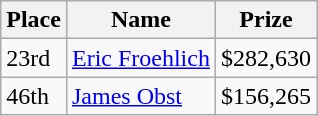<table class="wikitable">
<tr>
<th bgcolor="#FFEBAD">Place</th>
<th bgcolor="#FFEBAD">Name</th>
<th bgcolor="#FFEBAD">Prize</th>
</tr>
<tr>
<td>23rd</td>
<td><a href='#'>Eric Froehlich</a></td>
<td>$282,630</td>
</tr>
<tr>
<td>46th</td>
<td><a href='#'>James Obst</a></td>
<td>$156,265</td>
</tr>
</table>
